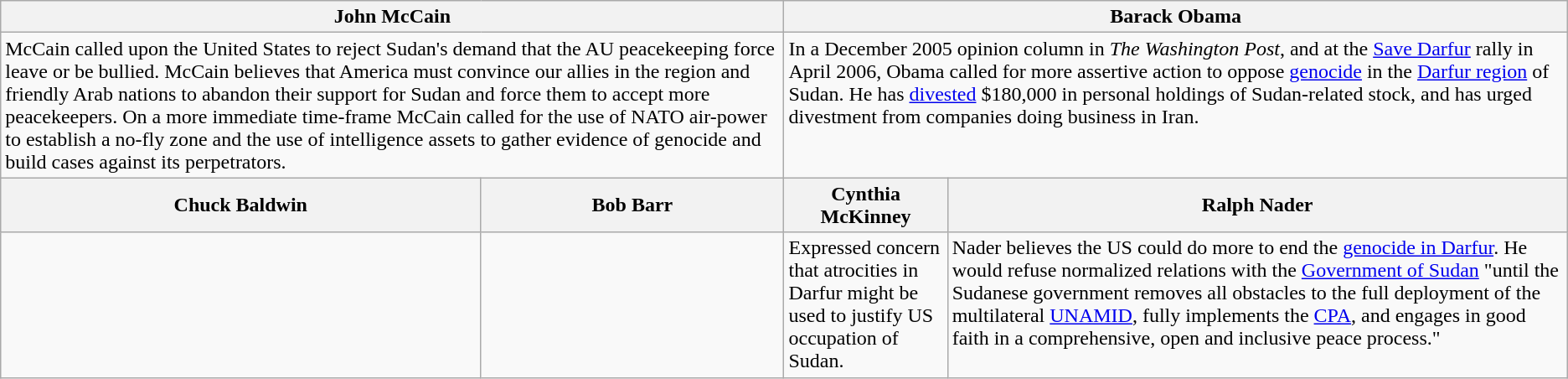<table class="wikitable">
<tr>
<th colspan="2">John McCain</th>
<th colspan="2">Barack Obama</th>
</tr>
<tr valign="top">
<td colspan="2" width="50%">McCain called upon the United States to reject Sudan's demand that the AU peacekeeping force leave or be bullied.  McCain believes that America must convince our allies in the region and friendly Arab nations to abandon their support for Sudan and force them to accept more peacekeepers.  On a more immediate time-frame McCain called for the use of NATO air-power to establish a no-fly zone and the use of intelligence assets to gather evidence of genocide and build cases against its perpetrators.</td>
<td colspan="2" width="50%">In a December 2005 opinion column in <em>The Washington Post</em>, and at the <a href='#'>Save Darfur</a> rally in April 2006, Obama called for more assertive action to oppose <a href='#'>genocide</a> in the <a href='#'>Darfur region</a> of Sudan. He has <a href='#'>divested</a> $180,000 in personal holdings of Sudan-related stock, and has urged divestment from companies doing business in Iran.</td>
</tr>
<tr>
<th>Chuck Baldwin</th>
<th>Bob Barr</th>
<th>Cynthia McKinney</th>
<th>Ralph Nader</th>
</tr>
<tr valign="top">
<td></td>
<td></td>
<td>Expressed concern that atrocities in Darfur might be used to justify US occupation of Sudan.</td>
<td>Nader believes the US could do more to end the <a href='#'>genocide in Darfur</a>. He would refuse normalized relations with the <a href='#'>Government of Sudan</a> "until the Sudanese government removes all obstacles to the full deployment of the multilateral <a href='#'>UNAMID</a>, fully implements the <a href='#'>CPA</a>, and engages in good faith in a comprehensive, open and inclusive peace process."</td>
</tr>
</table>
